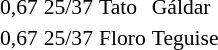<table style="font-size: 90%; border-collapse:collapse" border=0 cellspacing=0 cellpadding=2>
<tr bgcolor=#DCDCDC>
</tr>
<tr>
<td>0,67</td>
<td>25/37</td>
<td>Tato</td>
<td>Gáldar</td>
</tr>
<tr>
<td>0,67</td>
<td>25/37</td>
<td>Floro</td>
<td>Teguise</td>
</tr>
</table>
